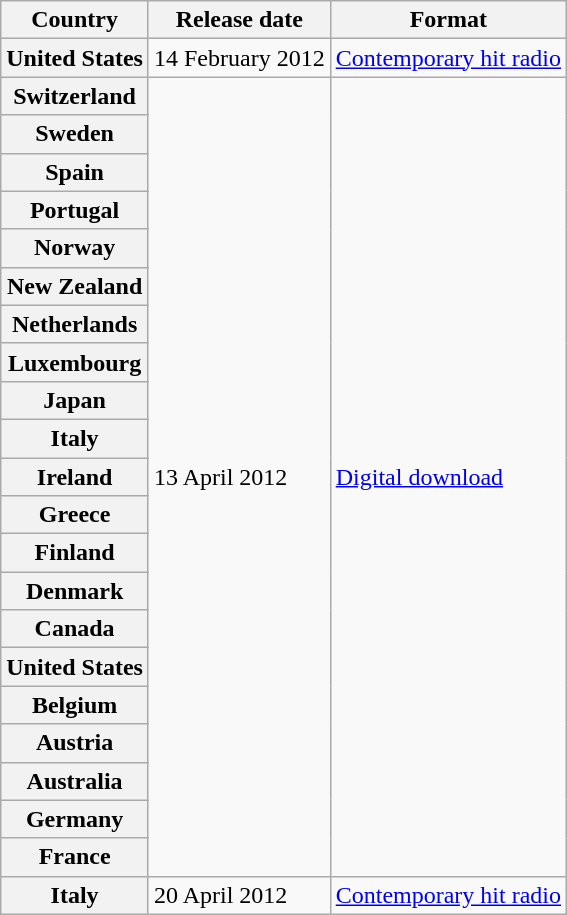<table class="wikitable plainrowheaders">
<tr>
<th scope="col">Country</th>
<th scope="col">Release date</th>
<th scope="col">Format</th>
</tr>
<tr>
<th scope="row">United States</th>
<td>14 February 2012</td>
<td><a href='#'>Contemporary hit radio</a></td>
</tr>
<tr>
<th scope="row">Switzerland</th>
<td rowspan="21">13 April 2012</td>
<td rowspan="21"><a href='#'>Digital download</a></td>
</tr>
<tr>
<th scope="row">Sweden</th>
</tr>
<tr>
<th scope="row">Spain</th>
</tr>
<tr>
<th scope="row">Portugal</th>
</tr>
<tr>
<th scope="row">Norway</th>
</tr>
<tr>
<th scope="row">New Zealand</th>
</tr>
<tr>
<th scope="row">Netherlands</th>
</tr>
<tr>
<th scope="row">Luxembourg</th>
</tr>
<tr>
<th scope="row">Japan</th>
</tr>
<tr>
<th scope="row">Italy</th>
</tr>
<tr>
<th scope="row">Ireland</th>
</tr>
<tr>
<th scope="row">Greece</th>
</tr>
<tr>
<th scope="row">Finland</th>
</tr>
<tr>
<th scope="row">Denmark</th>
</tr>
<tr>
<th scope="row">Canada</th>
</tr>
<tr>
<th scope="row">United States</th>
</tr>
<tr>
<th scope="row">Belgium</th>
</tr>
<tr>
<th scope="row">Austria</th>
</tr>
<tr>
<th scope="row">Australia</th>
</tr>
<tr>
<th scope="row">Germany</th>
</tr>
<tr>
<th scope="row">France</th>
</tr>
<tr>
<th scope="row">Italy</th>
<td rowspan="2">20 April 2012</td>
<td><a href='#'>Contemporary hit radio</a></td>
</tr>
</table>
